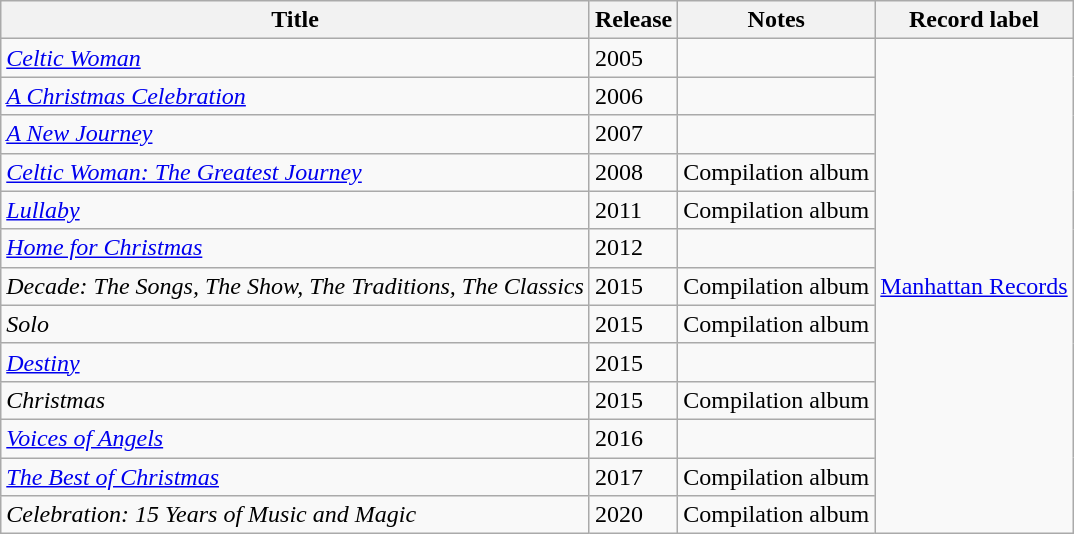<table class="wikitable">
<tr>
<th>Title</th>
<th>Release</th>
<th>Notes</th>
<th>Record label</th>
</tr>
<tr>
<td><em><a href='#'>Celtic Woman</a></em></td>
<td>2005</td>
<td></td>
<td rowspan="13"><a href='#'>Manhattan Records</a></td>
</tr>
<tr>
<td><em><a href='#'>A Christmas Celebration</a></em></td>
<td>2006</td>
<td></td>
</tr>
<tr>
<td><em><a href='#'>A New Journey</a></em></td>
<td>2007</td>
<td></td>
</tr>
<tr>
<td><em><a href='#'>Celtic Woman: The Greatest Journey</a></em></td>
<td>2008</td>
<td>Compilation album</td>
</tr>
<tr>
<td><em><a href='#'>Lullaby</a></em></td>
<td>2011</td>
<td>Compilation album</td>
</tr>
<tr>
<td><em><a href='#'>Home for Christmas</a></em></td>
<td>2012</td>
<td></td>
</tr>
<tr>
<td><em>Decade: The Songs, The Show, The Traditions, The Classics</em></td>
<td>2015</td>
<td>Compilation album</td>
</tr>
<tr>
<td><em>Solo </em></td>
<td>2015</td>
<td>Compilation album</td>
</tr>
<tr>
<td><em><a href='#'>Destiny</a></em></td>
<td>2015</td>
<td></td>
</tr>
<tr>
<td><em>Christmas</em></td>
<td>2015</td>
<td>Compilation album</td>
</tr>
<tr>
<td><em><a href='#'>Voices of Angels</a></em></td>
<td>2016</td>
<td></td>
</tr>
<tr>
<td><em><a href='#'>The Best of Christmas</a></em></td>
<td>2017</td>
<td>Compilation album</td>
</tr>
<tr>
<td><em>Celebration: 15 Years of Music and Magic</em></td>
<td>2020</td>
<td>Compilation album</td>
</tr>
</table>
